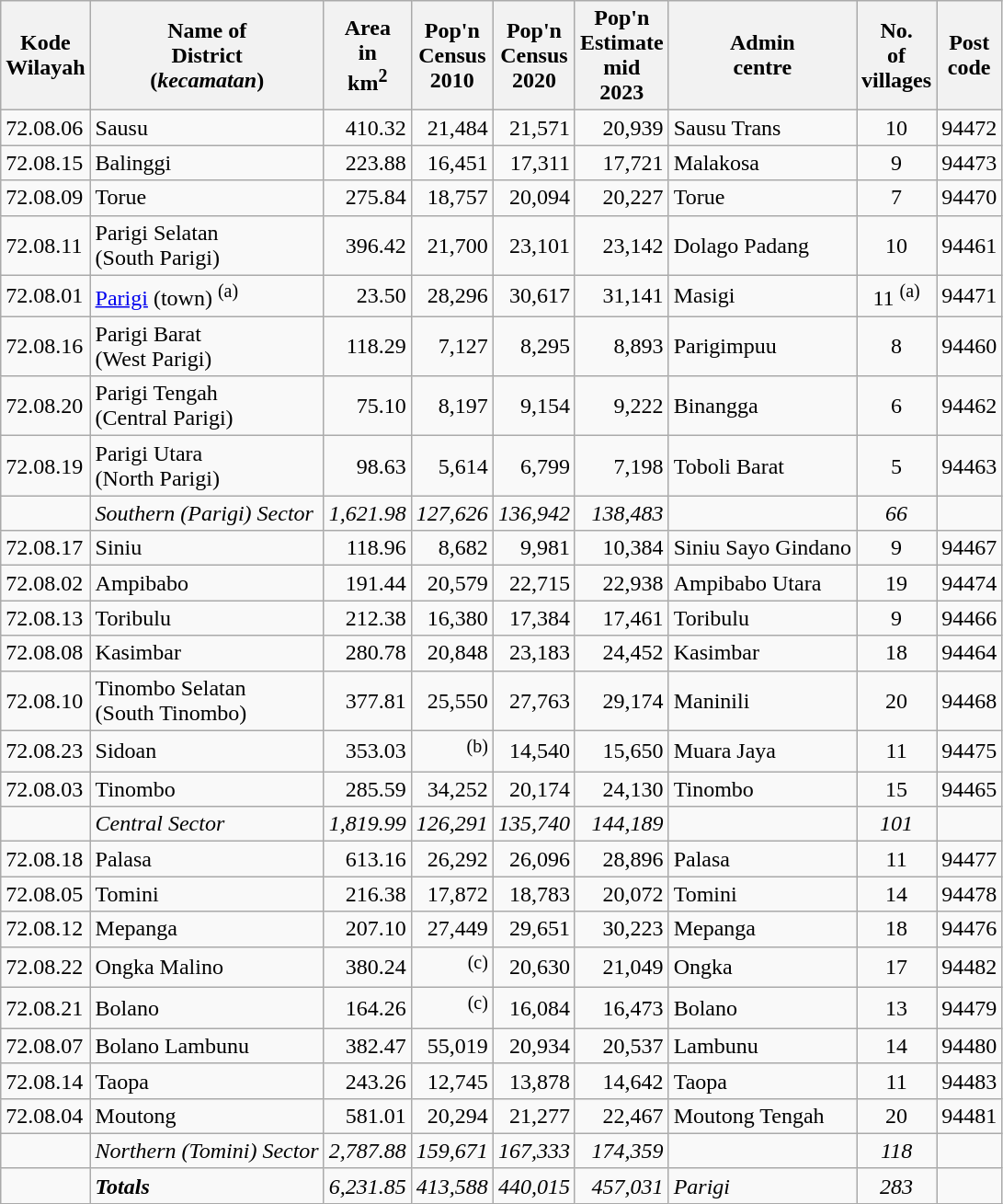<table class="sortable wikitable">
<tr>
<th>Kode <br>Wilayah</th>
<th>Name of<br>District<br>(<em>kecamatan</em>)</th>
<th>Area<br>in <br> km<sup>2</sup></th>
<th>Pop'n<br>Census<br>2010</th>
<th>Pop'n<br>Census<br>2020</th>
<th>Pop'n<br>Estimate<br>mid <br>2023</th>
<th>Admin<br>centre</th>
<th>No.<br>of<br>villages</th>
<th>Post<br>code</th>
</tr>
<tr>
<td>72.08.06</td>
<td>Sausu</td>
<td align="right">410.32</td>
<td align="right">21,484</td>
<td align="right">21,571</td>
<td align="right">20,939</td>
<td>Sausu Trans</td>
<td align="center">10</td>
<td>94472</td>
</tr>
<tr>
<td>72.08.15</td>
<td>Balinggi</td>
<td align="right">223.88</td>
<td align="right">16,451</td>
<td align="right">17,311</td>
<td align="right">17,721</td>
<td>Malakosa</td>
<td align="center">9</td>
<td>94473</td>
</tr>
<tr>
<td>72.08.09</td>
<td>Torue</td>
<td align="right">275.84</td>
<td align="right">18,757</td>
<td align="right">20,094</td>
<td align="right">20,227</td>
<td>Torue</td>
<td align="center">7</td>
<td>94470</td>
</tr>
<tr>
<td>72.08.11</td>
<td>Parigi Selatan <br>(South Parigi)</td>
<td align="right">396.42</td>
<td align="right">21,700</td>
<td align="right">23,101</td>
<td align="right">23,142</td>
<td>Dolago Padang</td>
<td align="center">10</td>
<td>94461</td>
</tr>
<tr>
<td>72.08.01</td>
<td><a href='#'>Parigi</a> (town) <sup>(a)</sup></td>
<td align="right">23.50</td>
<td align="right">28,296</td>
<td align="right">30,617</td>
<td align="right">31,141</td>
<td>Masigi</td>
<td align="center">11 <sup>(a)</sup></td>
<td>94471</td>
</tr>
<tr>
<td>72.08.16</td>
<td>Parigi Barat <br>(West Parigi)</td>
<td align="right">118.29</td>
<td align="right">7,127</td>
<td align="right">8,295</td>
<td align="right">8,893</td>
<td>Parigimpuu</td>
<td align="center">8</td>
<td>94460</td>
</tr>
<tr>
<td>72.08.20</td>
<td>Parigi Tengah <br>(Central Parigi)</td>
<td align="right">75.10</td>
<td align="right">8,197</td>
<td align="right">9,154</td>
<td align="right">9,222</td>
<td>Binangga</td>
<td align="center">6</td>
<td>94462</td>
</tr>
<tr>
<td>72.08.19</td>
<td>Parigi Utara <br>(North Parigi)</td>
<td align="right">98.63</td>
<td align="right">5,614</td>
<td align="right">6,799</td>
<td align="right">7,198</td>
<td>Toboli Barat</td>
<td align="center">5</td>
<td>94463</td>
</tr>
<tr>
<td></td>
<td><em>Southern (Parigi) Sector</em></td>
<td align="right"><em>1,621.98</em></td>
<td align="right"><em>127,626</em></td>
<td align="right"><em>136,942</em></td>
<td align="right"><em>138,483</em></td>
<td></td>
<td align="center"><em>66</em></td>
<td></td>
</tr>
<tr>
<td>72.08.17</td>
<td>Siniu</td>
<td align="right">118.96</td>
<td align="right">8,682</td>
<td align="right">9,981</td>
<td align="right">10,384</td>
<td>Siniu Sayo Gindano</td>
<td align="center">9</td>
<td>94467</td>
</tr>
<tr>
<td>72.08.02</td>
<td>Ampibabo</td>
<td align="right">191.44</td>
<td align="right">20,579</td>
<td align="right">22,715</td>
<td align="right">22,938</td>
<td>Ampibabo Utara</td>
<td align="center">19</td>
<td>94474</td>
</tr>
<tr>
<td>72.08.13</td>
<td>Toribulu</td>
<td align="right">212.38</td>
<td align="right">16,380</td>
<td align="right">17,384</td>
<td align="right">17,461</td>
<td>Toribulu</td>
<td align="center">9</td>
<td>94466</td>
</tr>
<tr>
<td>72.08.08</td>
<td>Kasimbar</td>
<td align="right">280.78</td>
<td align="right">20,848</td>
<td align="right">23,183</td>
<td align="right">24,452</td>
<td>Kasimbar</td>
<td align="center">18</td>
<td>94464</td>
</tr>
<tr>
<td>72.08.10</td>
<td>Tinombo Selatan <br>(South Tinombo)</td>
<td align="right">377.81</td>
<td align="right">25,550</td>
<td align="right">27,763</td>
<td align="right">29,174</td>
<td>Maninili</td>
<td align="center">20</td>
<td>94468</td>
</tr>
<tr>
<td>72.08.23</td>
<td>Sidoan</td>
<td align="right">353.03</td>
<td align="right"><sup>(b)</sup></td>
<td align="right">14,540</td>
<td align="right">15,650</td>
<td>Muara Jaya</td>
<td align="center">11</td>
<td>94475</td>
</tr>
<tr>
<td>72.08.03</td>
<td>Tinombo</td>
<td align="right">285.59</td>
<td align="right">34,252</td>
<td align="right">20,174</td>
<td align="right">24,130</td>
<td>Tinombo</td>
<td align="center">15</td>
<td>94465</td>
</tr>
<tr>
<td></td>
<td><em>Central Sector</em></td>
<td align="right"><em>1,819.99</em></td>
<td align="right"><em>126,291</em></td>
<td align="right"><em>135,740</em></td>
<td align="right"><em>144,189</em></td>
<td></td>
<td align="center"><em>101</em></td>
<td></td>
</tr>
<tr>
<td>72.08.18</td>
<td>Palasa</td>
<td align="right">613.16</td>
<td align="right">26,292</td>
<td align="right">26,096</td>
<td align="right">28,896</td>
<td>Palasa</td>
<td align="center">11</td>
<td>94477</td>
</tr>
<tr>
<td>72.08.05</td>
<td>Tomini</td>
<td align="right">216.38</td>
<td align="right">17,872</td>
<td align="right">18,783</td>
<td align="right">20,072</td>
<td>Tomini</td>
<td align="center">14</td>
<td>94478</td>
</tr>
<tr>
<td>72.08.12</td>
<td>Mepanga</td>
<td align="right">207.10</td>
<td align="right">27,449</td>
<td align="right">29,651</td>
<td align="right">30,223</td>
<td>Mepanga</td>
<td align="center">18</td>
<td>94476</td>
</tr>
<tr>
<td>72.08.22</td>
<td>Ongka Malino</td>
<td align="right">380.24</td>
<td align="right"><sup>(c)</sup></td>
<td align="right">20,630</td>
<td align="right">21,049</td>
<td>Ongka</td>
<td align="center">17</td>
<td>94482</td>
</tr>
<tr>
<td>72.08.21</td>
<td>Bolano</td>
<td align="right">164.26</td>
<td align="right"><sup>(c)</sup></td>
<td align="right">16,084</td>
<td align="right">16,473</td>
<td>Bolano</td>
<td align="center">13</td>
<td>94479</td>
</tr>
<tr>
<td>72.08.07</td>
<td>Bolano Lambunu</td>
<td align="right">382.47</td>
<td align="right">55,019</td>
<td align="right">20,934</td>
<td align="right">20,537</td>
<td>Lambunu</td>
<td align="center">14</td>
<td>94480</td>
</tr>
<tr>
<td>72.08.14</td>
<td>Taopa</td>
<td align="right">243.26</td>
<td align="right">12,745</td>
<td align="right">13,878</td>
<td align="right">14,642</td>
<td>Taopa</td>
<td align="center">11</td>
<td>94483</td>
</tr>
<tr>
<td>72.08.04</td>
<td>Moutong</td>
<td align="right">581.01</td>
<td align="right">20,294</td>
<td align="right">21,277</td>
<td align="right">22,467</td>
<td>Moutong Tengah</td>
<td align="center">20</td>
<td>94481</td>
</tr>
<tr>
<td></td>
<td><em>Northern (Tomini) Sector</em></td>
<td align="right"><em>2,787.88</em></td>
<td align="right"><em>159,671</em></td>
<td align="right"><em>167,333</em></td>
<td align="right"><em>174,359</em></td>
<td></td>
<td align="center"><em>118</em></td>
<td></td>
</tr>
<tr>
<td></td>
<td><strong><em>Totals</em></strong></td>
<td align="right"><em>6,231.85</em></td>
<td align="right"><em>413,588</em></td>
<td align="right"><em>440,015</em></td>
<td align="right"><em>457,031</em></td>
<td><em>Parigi</em></td>
<td align="center"><em>283</em></td>
<td></td>
</tr>
</table>
